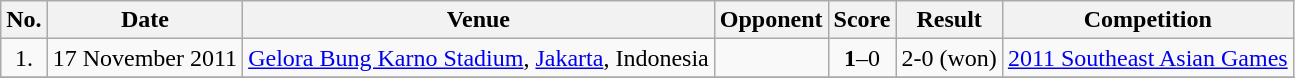<table class="wikitable" style="font-size:100%;">
<tr>
<th>No.</th>
<th>Date</th>
<th>Venue</th>
<th>Opponent</th>
<th>Score</th>
<th>Result</th>
<th>Competition</th>
</tr>
<tr>
<td align=center>1.</td>
<td>17 November 2011</td>
<td><a href='#'>Gelora Bung Karno Stadium</a>, <a href='#'>Jakarta</a>, Indonesia</td>
<td></td>
<td align=center><strong>1</strong>–0</td>
<td align=center>2-0 (won)</td>
<td><a href='#'>2011 Southeast Asian Games</a></td>
</tr>
<tr>
</tr>
</table>
